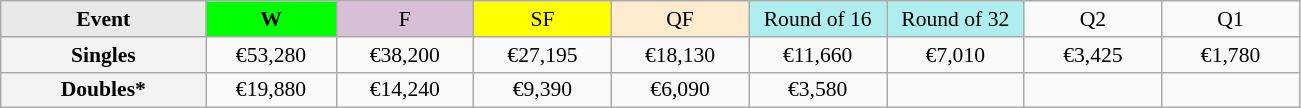<table class=wikitable style=font-size:90%;text-align:center>
<tr>
<td style="width:130px; background:#e9e9e9;"><strong>Event</strong></td>
<td style="width:80px; background:lime;"><strong>W</strong></td>
<td style="width:85px; background:thistle;">F</td>
<td style="width:85px; background:#ff0;">SF</td>
<td style="width:85px; background:#ffebcd;">QF</td>
<td style="width:85px; background:#afeeee;">Round of 16</td>
<td style="width:85px; background:#afeeee;">Round of 32</td>
<td width=85>Q2</td>
<td width=85>Q1</td>
</tr>
<tr>
<td style="background:#f3f3f3;"><strong>Singles</strong></td>
<td>€53,280</td>
<td>€38,200</td>
<td>€27,195</td>
<td>€18,130</td>
<td>€11,660</td>
<td>€7,010</td>
<td>€3,425</td>
<td>€1,780</td>
</tr>
<tr>
<td style="background:#f3f3f3;"><strong>Doubles*</strong></td>
<td>€19,880</td>
<td>€14,240</td>
<td>€9,390</td>
<td>€6,090</td>
<td>€3,580</td>
<td></td>
<td></td>
<td></td>
</tr>
</table>
